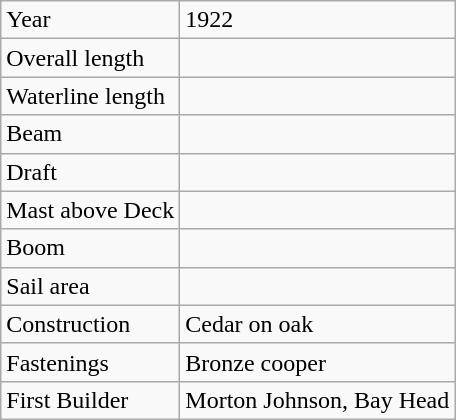<table class=wikitable>
<tr>
<td>Year</td>
<td>1922</td>
</tr>
<tr>
<td>Overall length</td>
<td></td>
</tr>
<tr>
<td>Waterline length</td>
<td></td>
</tr>
<tr>
<td>Beam</td>
<td></td>
</tr>
<tr>
<td>Draft</td>
<td></td>
</tr>
<tr>
<td>Mast above Deck</td>
<td></td>
</tr>
<tr>
<td>Boom</td>
<td></td>
</tr>
<tr>
<td>Sail area</td>
<td></td>
</tr>
<tr>
<td>Construction</td>
<td>Cedar on oak</td>
</tr>
<tr>
<td>Fastenings</td>
<td>Bronze cooper</td>
</tr>
<tr>
<td>First Builder</td>
<td>Morton Johnson, Bay Head</td>
</tr>
</table>
